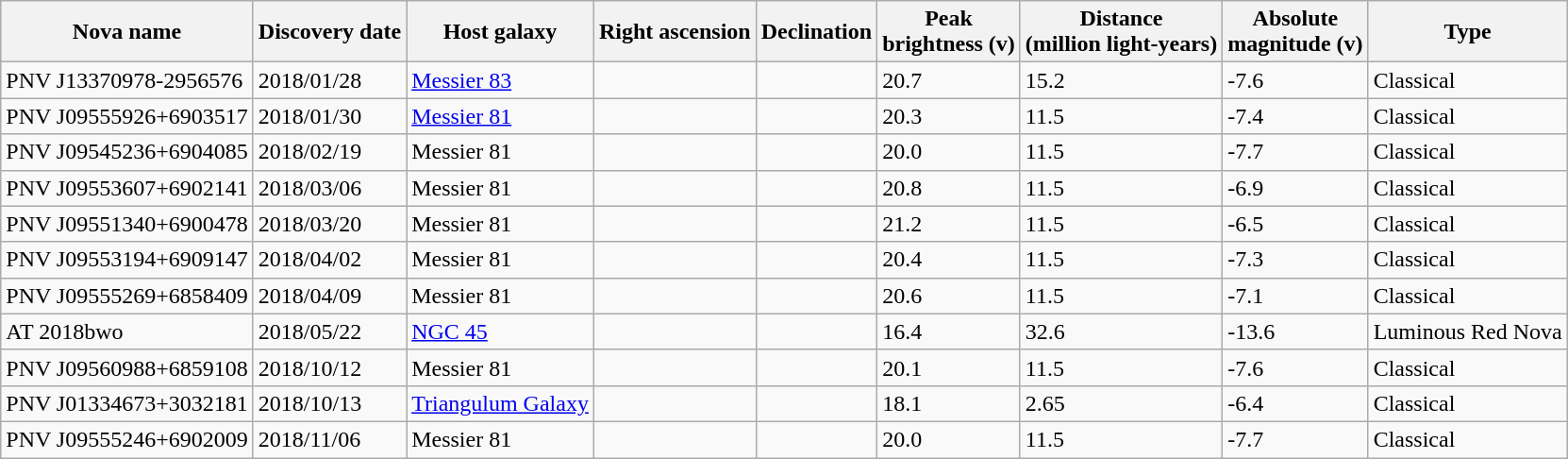<table class="wikitable sortable">
<tr>
<th>Nova name</th>
<th>Discovery date</th>
<th>Host galaxy</th>
<th>Right ascension</th>
<th>Declination</th>
<th>Peak<br>brightness (v)</th>
<th>Distance<br>(million light-years)</th>
<th>Absolute<br>magnitude (v)</th>
<th>Type</th>
</tr>
<tr>
<td>PNV J13370978-2956576</td>
<td>2018/01/28</td>
<td><a href='#'>Messier 83</a></td>
<td></td>
<td></td>
<td>20.7</td>
<td>15.2</td>
<td>-7.6</td>
<td>Classical</td>
</tr>
<tr>
<td>PNV J09555926+6903517</td>
<td>2018/01/30</td>
<td><a href='#'>Messier 81</a></td>
<td></td>
<td></td>
<td>20.3</td>
<td>11.5</td>
<td>-7.4</td>
<td>Classical</td>
</tr>
<tr>
<td>PNV J09545236+6904085</td>
<td>2018/02/19</td>
<td>Messier 81</td>
<td></td>
<td></td>
<td>20.0</td>
<td>11.5</td>
<td>-7.7</td>
<td>Classical</td>
</tr>
<tr>
<td>PNV J09553607+6902141</td>
<td>2018/03/06</td>
<td>Messier 81</td>
<td></td>
<td></td>
<td>20.8</td>
<td>11.5</td>
<td>-6.9</td>
<td>Classical</td>
</tr>
<tr>
<td>PNV J09551340+6900478</td>
<td>2018/03/20</td>
<td>Messier 81</td>
<td></td>
<td></td>
<td>21.2</td>
<td>11.5</td>
<td>-6.5</td>
<td>Classical</td>
</tr>
<tr>
<td>PNV J09553194+6909147</td>
<td>2018/04/02</td>
<td>Messier 81</td>
<td></td>
<td></td>
<td>20.4</td>
<td>11.5</td>
<td>-7.3</td>
<td>Classical</td>
</tr>
<tr>
<td>PNV J09555269+6858409</td>
<td>2018/04/09</td>
<td>Messier 81</td>
<td></td>
<td></td>
<td>20.6</td>
<td>11.5</td>
<td>-7.1</td>
<td>Classical</td>
</tr>
<tr>
<td>AT 2018bwo</td>
<td>2018/05/22</td>
<td><a href='#'>NGC 45</a></td>
<td></td>
<td></td>
<td>16.4</td>
<td>32.6</td>
<td>-13.6</td>
<td>Luminous Red Nova</td>
</tr>
<tr>
<td>PNV J09560988+6859108</td>
<td>2018/10/12</td>
<td>Messier 81</td>
<td></td>
<td></td>
<td>20.1</td>
<td>11.5</td>
<td>-7.6</td>
<td>Classical</td>
</tr>
<tr>
<td>PNV J01334673+3032181</td>
<td>2018/10/13</td>
<td><a href='#'>Triangulum Galaxy</a></td>
<td></td>
<td></td>
<td>18.1</td>
<td>2.65</td>
<td>-6.4</td>
<td>Classical</td>
</tr>
<tr>
<td>PNV J09555246+6902009</td>
<td>2018/11/06</td>
<td>Messier 81</td>
<td></td>
<td></td>
<td>20.0</td>
<td>11.5</td>
<td>-7.7</td>
<td>Classical</td>
</tr>
</table>
